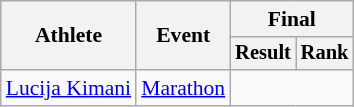<table class="wikitable" style="font-size:90%">
<tr>
<th rowspan="2">Athlete</th>
<th rowspan="2">Event</th>
<th colspan="2">Final</th>
</tr>
<tr style="font-size:95%">
<th>Result</th>
<th>Rank</th>
</tr>
<tr align=center>
<td align=left><a href='#'>Lucija Kimani</a></td>
<td align=left><a href='#'>Marathon</a></td>
<td colspan=2></td>
</tr>
</table>
